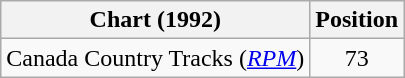<table class="wikitable">
<tr>
<th scope="col">Chart (1992)</th>
<th scope="col">Position</th>
</tr>
<tr>
<td>Canada Country Tracks (<em><a href='#'>RPM</a></em>)</td>
<td style="text-align:center;">73</td>
</tr>
</table>
